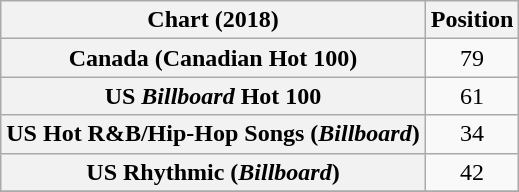<table class="wikitable sortable plainrowheaders" style="text-align:center">
<tr>
<th scope="col">Chart (2018)</th>
<th scope="col">Position</th>
</tr>
<tr>
<th scope="row">Canada (Canadian Hot 100)</th>
<td>79</td>
</tr>
<tr>
<th scope="row">US <em>Billboard</em> Hot 100</th>
<td>61</td>
</tr>
<tr>
<th scope="row">US Hot R&B/Hip-Hop Songs (<em>Billboard</em>)</th>
<td>34</td>
</tr>
<tr>
<th scope="row">US Rhythmic (<em>Billboard</em>)</th>
<td>42</td>
</tr>
<tr>
</tr>
</table>
